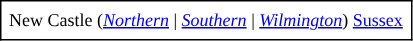<table border="1" cellspacing="0" cellpadding="5" rules="all" style="margin:1em 1em 1em 0; border-collapse:collapse; font-size:75%;">
<tr>
<td>New Castle (<em><a href='#'>Northern</a> </em>|<em> <a href='#'>Southern</a> </em>|<em> <a href='#'>Wilmington</a></em>) <a href='#'>Sussex</a></td>
</tr>
</table>
